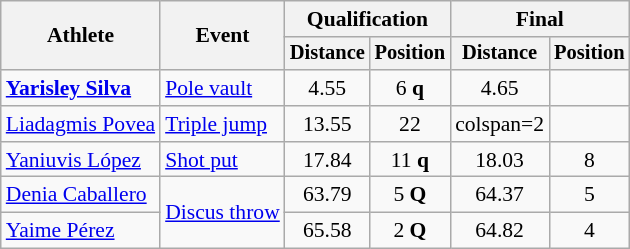<table class=wikitable style=font-size:90%>
<tr>
<th rowspan=2>Athlete</th>
<th rowspan=2>Event</th>
<th colspan=2>Qualification</th>
<th colspan=2>Final</th>
</tr>
<tr style=font-size:95%>
<th>Distance</th>
<th>Position</th>
<th>Distance</th>
<th>Position</th>
</tr>
<tr align=center>
<td align=left><strong><a href='#'>Yarisley Silva</a></strong></td>
<td align=left><a href='#'>Pole vault</a></td>
<td>4.55</td>
<td>6 <strong>q</strong></td>
<td>4.65</td>
<td></td>
</tr>
<tr align=center>
<td align=left><a href='#'>Liadagmis Povea</a></td>
<td align=left><a href='#'>Triple jump</a></td>
<td>13.55</td>
<td>22</td>
<td>colspan=2 </td>
</tr>
<tr align=center>
<td align=left><a href='#'>Yaniuvis López</a></td>
<td align=left><a href='#'>Shot put</a></td>
<td>17.84</td>
<td>11 <strong>q</strong></td>
<td>18.03</td>
<td>8</td>
</tr>
<tr align=center>
<td align=left><a href='#'>Denia Caballero</a></td>
<td align=left rowspan=2><a href='#'>Discus throw</a></td>
<td>63.79</td>
<td>5 <strong>Q</strong></td>
<td>64.37</td>
<td>5</td>
</tr>
<tr align=center>
<td align=left><a href='#'>Yaime Pérez</a></td>
<td>65.58</td>
<td>2 <strong>Q</strong></td>
<td>64.82</td>
<td>4</td>
</tr>
</table>
